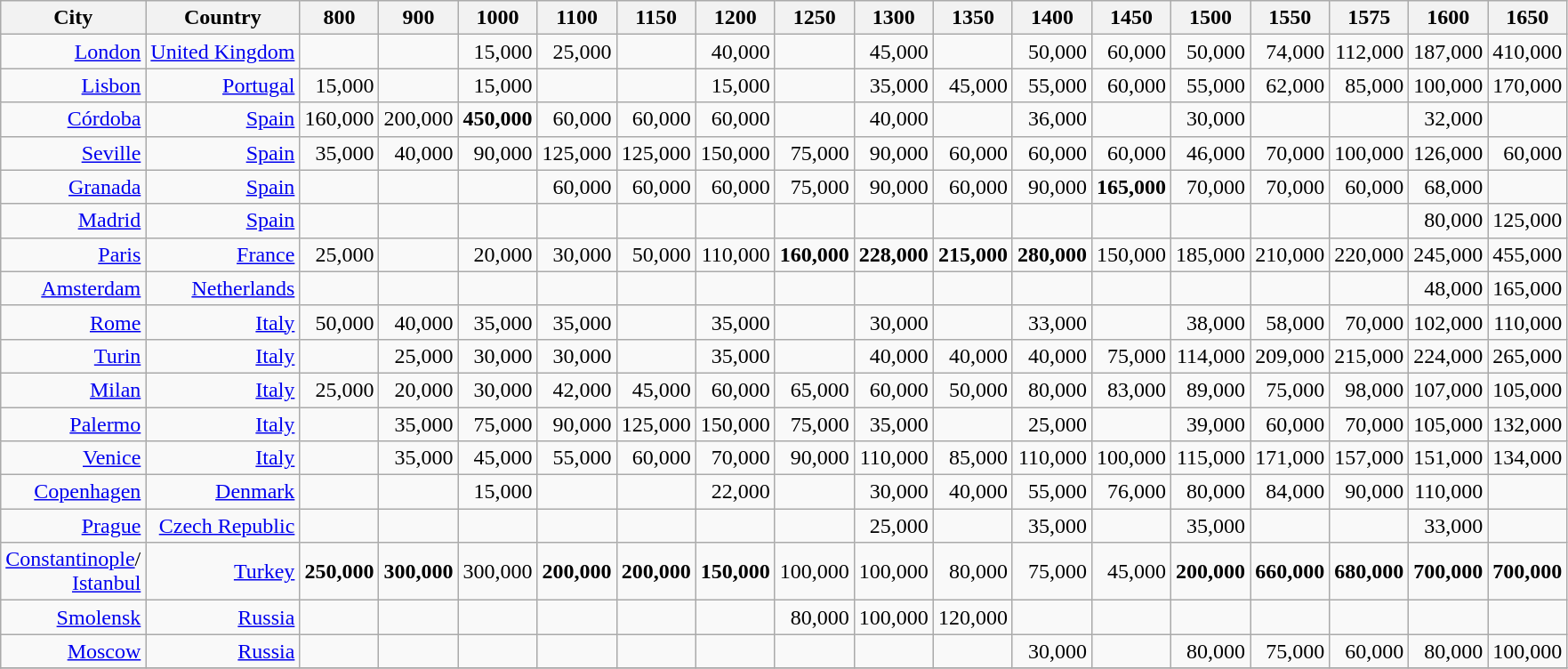<table class="wikitable sortable" style="text-align:right">
<tr>
<th>City</th>
<th>Country</th>
<th>800</th>
<th>900</th>
<th>1000</th>
<th>1100</th>
<th>1150</th>
<th>1200</th>
<th>1250</th>
<th>1300</th>
<th>1350</th>
<th>1400</th>
<th>1450</th>
<th>1500</th>
<th>1550</th>
<th>1575</th>
<th>1600</th>
<th>1650</th>
</tr>
<tr>
<td><a href='#'>London</a></td>
<td><a href='#'>United Kingdom</a></td>
<td></td>
<td></td>
<td>15,000</td>
<td>25,000</td>
<td></td>
<td>40,000</td>
<td></td>
<td>45,000</td>
<td></td>
<td>50,000</td>
<td>60,000</td>
<td>50,000</td>
<td>74,000</td>
<td>112,000</td>
<td>187,000</td>
<td>410,000</td>
</tr>
<tr>
<td><a href='#'>Lisbon</a></td>
<td><a href='#'>Portugal</a></td>
<td>15,000</td>
<td></td>
<td>15,000</td>
<td></td>
<td></td>
<td>15,000</td>
<td></td>
<td>35,000</td>
<td>45,000</td>
<td>55,000</td>
<td>60,000</td>
<td>55,000</td>
<td>62,000</td>
<td>85,000</td>
<td>100,000</td>
<td>170,000</td>
</tr>
<tr>
<td><a href='#'>Córdoba</a></td>
<td><a href='#'>Spain</a></td>
<td>160,000</td>
<td>200,000</td>
<td><strong>450,000</strong></td>
<td>60,000</td>
<td>60,000</td>
<td>60,000</td>
<td></td>
<td>40,000</td>
<td></td>
<td>36,000</td>
<td></td>
<td>30,000</td>
<td></td>
<td></td>
<td>32,000</td>
<td></td>
</tr>
<tr>
<td><a href='#'>Seville</a></td>
<td><a href='#'>Spain</a></td>
<td>35,000</td>
<td>40,000</td>
<td>90,000</td>
<td>125,000</td>
<td>125,000</td>
<td>150,000</td>
<td>75,000</td>
<td>90,000</td>
<td>60,000</td>
<td>60,000</td>
<td>60,000</td>
<td>46,000</td>
<td>70,000</td>
<td>100,000</td>
<td>126,000</td>
<td>60,000</td>
</tr>
<tr>
<td><a href='#'>Granada</a></td>
<td><a href='#'>Spain</a></td>
<td></td>
<td></td>
<td></td>
<td>60,000</td>
<td>60,000</td>
<td>60,000</td>
<td>75,000</td>
<td>90,000</td>
<td>60,000</td>
<td>90,000</td>
<td><strong>165,000</strong></td>
<td>70,000</td>
<td>70,000</td>
<td>60,000</td>
<td>68,000</td>
<td></td>
</tr>
<tr>
<td><a href='#'>Madrid</a></td>
<td><a href='#'>Spain</a></td>
<td></td>
<td></td>
<td></td>
<td></td>
<td></td>
<td></td>
<td></td>
<td></td>
<td></td>
<td></td>
<td></td>
<td></td>
<td></td>
<td></td>
<td>80,000</td>
<td>125,000</td>
</tr>
<tr>
<td><a href='#'>Paris</a></td>
<td><a href='#'>France</a></td>
<td>25,000</td>
<td></td>
<td>20,000</td>
<td>30,000</td>
<td>50,000</td>
<td>110,000</td>
<td><strong>160,000</strong></td>
<td><strong>228,000</strong></td>
<td><strong>215,000</strong></td>
<td><strong>280,000</strong></td>
<td>150,000</td>
<td>185,000</td>
<td>210,000</td>
<td>220,000</td>
<td>245,000</td>
<td>455,000</td>
</tr>
<tr>
<td><a href='#'>Amsterdam</a></td>
<td><a href='#'>Netherlands</a></td>
<td></td>
<td></td>
<td></td>
<td></td>
<td></td>
<td></td>
<td></td>
<td></td>
<td></td>
<td></td>
<td></td>
<td></td>
<td></td>
<td></td>
<td>48,000</td>
<td>165,000</td>
</tr>
<tr>
<td><a href='#'>Rome</a></td>
<td><a href='#'>Italy</a></td>
<td>50,000</td>
<td>40,000</td>
<td>35,000</td>
<td>35,000</td>
<td></td>
<td>35,000</td>
<td></td>
<td>30,000</td>
<td></td>
<td>33,000</td>
<td></td>
<td>38,000</td>
<td>58,000</td>
<td>70,000</td>
<td>102,000</td>
<td>110,000</td>
</tr>
<tr>
<td><a href='#'>Turin</a></td>
<td><a href='#'>Italy</a></td>
<td></td>
<td>25,000</td>
<td>30,000</td>
<td>30,000</td>
<td></td>
<td>35,000</td>
<td></td>
<td>40,000</td>
<td>40,000</td>
<td>40,000</td>
<td>75,000</td>
<td>114,000</td>
<td>209,000</td>
<td>215,000</td>
<td>224,000</td>
<td>265,000</td>
</tr>
<tr>
<td><a href='#'>Milan</a></td>
<td><a href='#'>Italy</a></td>
<td>25,000</td>
<td>20,000</td>
<td>30,000</td>
<td>42,000</td>
<td>45,000</td>
<td>60,000</td>
<td>65,000</td>
<td>60,000</td>
<td>50,000</td>
<td>80,000</td>
<td>83,000</td>
<td>89,000</td>
<td>75,000</td>
<td>98,000</td>
<td>107,000</td>
<td>105,000</td>
</tr>
<tr>
<td><a href='#'>Palermo</a></td>
<td><a href='#'>Italy</a></td>
<td></td>
<td>35,000</td>
<td>75,000</td>
<td>90,000</td>
<td>125,000</td>
<td>150,000</td>
<td>75,000</td>
<td>35,000</td>
<td></td>
<td>25,000</td>
<td></td>
<td>39,000</td>
<td>60,000</td>
<td>70,000</td>
<td>105,000</td>
<td>132,000</td>
</tr>
<tr>
<td><a href='#'>Venice</a></td>
<td><a href='#'>Italy</a></td>
<td></td>
<td>35,000</td>
<td>45,000</td>
<td>55,000</td>
<td>60,000</td>
<td>70,000</td>
<td>90,000</td>
<td>110,000</td>
<td>85,000</td>
<td>110,000</td>
<td>100,000</td>
<td>115,000</td>
<td>171,000</td>
<td>157,000</td>
<td>151,000</td>
<td>134,000</td>
</tr>
<tr>
<td><a href='#'>Copenhagen</a></td>
<td><a href='#'>Denmark</a></td>
<td></td>
<td></td>
<td>15,000</td>
<td></td>
<td></td>
<td>22,000</td>
<td></td>
<td>30,000</td>
<td>40,000</td>
<td>55,000</td>
<td>76,000</td>
<td>80,000</td>
<td>84,000</td>
<td>90,000</td>
<td>110,000</td>
<td></td>
</tr>
<tr>
<td><a href='#'>Prague</a></td>
<td><a href='#'>Czech Republic</a></td>
<td></td>
<td></td>
<td></td>
<td></td>
<td></td>
<td></td>
<td></td>
<td>25,000</td>
<td></td>
<td>35,000</td>
<td></td>
<td>35,000</td>
<td></td>
<td></td>
<td>33,000</td>
<td></td>
</tr>
<tr>
<td><a href='#'>Constantinople</a>/<br><a href='#'>Istanbul</a></td>
<td><a href='#'>Turkey</a></td>
<td><strong>250,000</strong></td>
<td><strong>300,000</strong></td>
<td>300,000</td>
<td><strong>200,000</strong></td>
<td><strong>200,000</strong></td>
<td><strong>150,000</strong></td>
<td>100,000</td>
<td>100,000</td>
<td>80,000</td>
<td>75,000</td>
<td>45,000</td>
<td><strong>200,000</strong></td>
<td><strong>660,000</strong></td>
<td><strong>680,000</strong></td>
<td><strong>700,000</strong></td>
<td><strong>700,000</strong></td>
</tr>
<tr>
<td><a href='#'>Smolensk</a></td>
<td><a href='#'>Russia</a></td>
<td></td>
<td></td>
<td></td>
<td></td>
<td></td>
<td></td>
<td>80,000</td>
<td>100,000</td>
<td>120,000</td>
<td></td>
<td></td>
<td></td>
<td></td>
<td></td>
<td></td>
<td></td>
</tr>
<tr>
<td><a href='#'>Moscow</a></td>
<td><a href='#'>Russia</a></td>
<td></td>
<td></td>
<td></td>
<td></td>
<td></td>
<td></td>
<td></td>
<td></td>
<td></td>
<td>30,000</td>
<td></td>
<td>80,000</td>
<td>75,000</td>
<td>60,000</td>
<td>80,000</td>
<td>100,000</td>
</tr>
<tr>
</tr>
</table>
